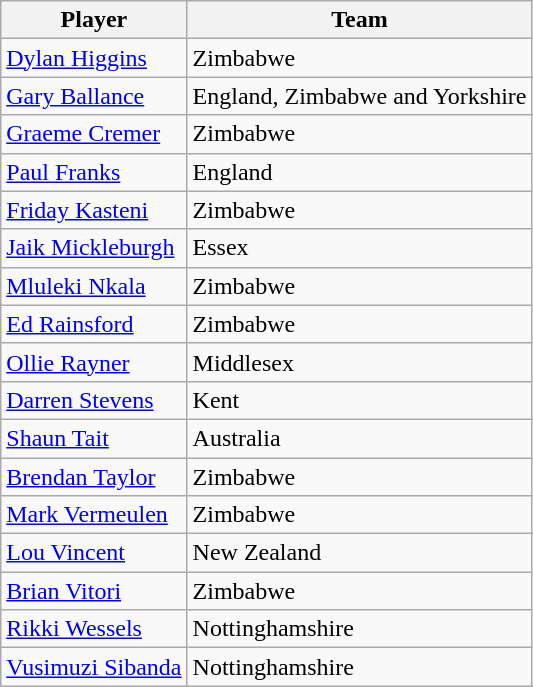<table class="wikitable">
<tr>
<th>Player</th>
<th>Team</th>
</tr>
<tr>
<td><a href='#'>Dylan Higgins</a></td>
<td>Zimbabwe</td>
</tr>
<tr>
<td><a href='#'>Gary Ballance</a></td>
<td>England, Zimbabwe and Yorkshire</td>
</tr>
<tr>
<td><a href='#'>Graeme Cremer</a></td>
<td>Zimbabwe</td>
</tr>
<tr>
<td><a href='#'>Paul Franks</a></td>
<td>England</td>
</tr>
<tr>
<td><a href='#'>Friday Kasteni</a></td>
<td>Zimbabwe</td>
</tr>
<tr>
<td><a href='#'>Jaik Mickleburgh</a></td>
<td>Essex</td>
</tr>
<tr>
<td><a href='#'>Mluleki Nkala</a></td>
<td>Zimbabwe</td>
</tr>
<tr>
<td><a href='#'>Ed Rainsford</a></td>
<td>Zimbabwe</td>
</tr>
<tr>
<td><a href='#'>Ollie Rayner</a></td>
<td>Middlesex</td>
</tr>
<tr>
<td><a href='#'>Darren Stevens</a></td>
<td>Kent</td>
</tr>
<tr>
<td><a href='#'>Shaun Tait</a></td>
<td>Australia</td>
</tr>
<tr>
<td><a href='#'>Brendan Taylor</a></td>
<td>Zimbabwe</td>
</tr>
<tr>
<td><a href='#'>Mark Vermeulen</a></td>
<td>Zimbabwe</td>
</tr>
<tr>
<td><a href='#'>Lou Vincent</a></td>
<td>New Zealand</td>
</tr>
<tr>
<td><a href='#'>Brian Vitori</a></td>
<td>Zimbabwe</td>
</tr>
<tr>
<td><a href='#'>Rikki Wessels</a></td>
<td>Nottinghamshire</td>
</tr>
<tr>
<td><a href='#'>Vusimuzi Sibanda</a></td>
<td>Nottinghamshire</td>
</tr>
</table>
